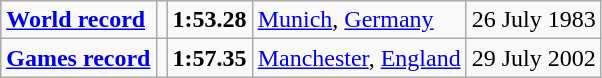<table class="wikitable">
<tr>
<td><a href='#'><strong>World record</strong></a></td>
<td></td>
<td><strong>1:53.28</strong></td>
<td><a href='#'>Munich</a>, <a href='#'>Germany</a></td>
<td>26 July 1983</td>
</tr>
<tr>
<td><a href='#'><strong>Games record</strong></a></td>
<td></td>
<td><strong>1:57.35</strong></td>
<td><a href='#'>Manchester</a>, <a href='#'>England</a></td>
<td>29 July 2002</td>
</tr>
</table>
